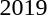<table>
<tr>
<td rowspan=2>2019<br></td>
<td rowspan=2></td>
<td rowspan=2></td>
<td></td>
</tr>
<tr>
<td></td>
</tr>
</table>
